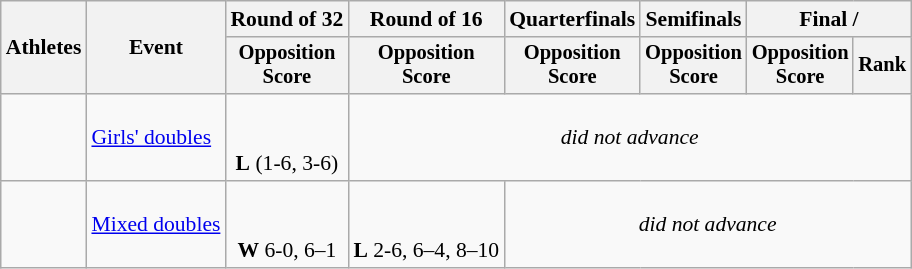<table class=wikitable style="font-size:90%">
<tr>
<th rowspan=2>Athletes</th>
<th rowspan=2>Event</th>
<th>Round of 32</th>
<th>Round of 16</th>
<th>Quarterfinals</th>
<th>Semifinals</th>
<th colspan=2>Final / </th>
</tr>
<tr style="font-size:95%">
<th>Opposition<br>Score</th>
<th>Opposition<br>Score</th>
<th>Opposition<br>Score</th>
<th>Opposition<br>Score</th>
<th>Opposition<br>Score</th>
<th>Rank</th>
</tr>
<tr align=center>
<td align=left><br></td>
<td align=left><a href='#'>Girls' doubles</a></td>
<td><br><br> <strong>L</strong> (1-6, 3-6)</td>
<td colspan=5><em>did not advance</em></td>
</tr>
<tr align=center>
<td align=left><br></td>
<td align=left><a href='#'>Mixed doubles</a></td>
<td><br><br><strong>W</strong> 6-0, 6–1</td>
<td><br><br><strong>L</strong> 2-6, 6–4, 8–10</td>
<td Colspan=4><em>did not advance</em></td>
</tr>
</table>
